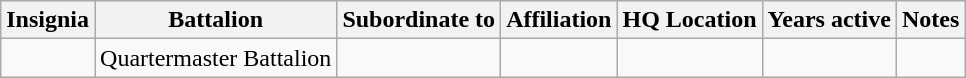<table class="wikitable sortable">
<tr>
<th>Insignia</th>
<th>Battalion</th>
<th>Subordinate to</th>
<th>Affiliation</th>
<th>HQ Location</th>
<th>Years active</th>
<th>Notes</th>
</tr>
<tr>
<td></td>
<td>Quartermaster Battalion</td>
<td></td>
<td></td>
<td></td>
<td></td>
<td></td>
</tr>
</table>
